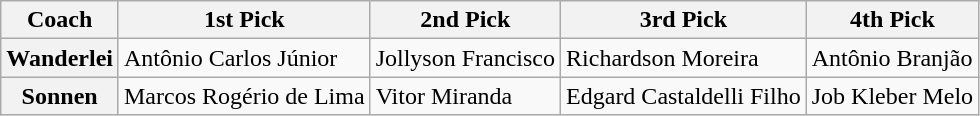<table class="wikitable">
<tr>
<th>Coach</th>
<th>1st Pick</th>
<th>2nd Pick</th>
<th>3rd Pick</th>
<th>4th Pick</th>
</tr>
<tr>
<th>Wanderlei</th>
<td>Antônio Carlos Júnior</td>
<td>Jollyson Francisco</td>
<td>Richardson Moreira</td>
<td>Antônio Branjão</td>
</tr>
<tr>
<th>Sonnen</th>
<td>Marcos Rogério de Lima</td>
<td>Vitor Miranda</td>
<td>Edgard Castaldelli Filho</td>
<td>Job Kleber Melo</td>
</tr>
</table>
